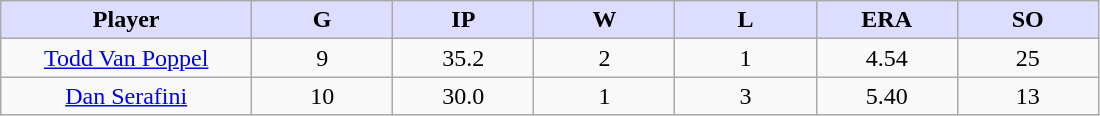<table class="wikitable sortable">
<tr>
<th style="background:#ddf; width:16%;">Player</th>
<th style="background:#ddf; width:9%;">G</th>
<th style="background:#ddf; width:9%;">IP</th>
<th style="background:#ddf; width:9%;">W</th>
<th style="background:#ddf; width:9%;">L</th>
<th style="background:#ddf; width:9%;">ERA</th>
<th style="background:#ddf; width:9%;">SO</th>
</tr>
<tr align=center>
<td><a href='#'>Todd Van Poppel</a></td>
<td>9</td>
<td>35.2</td>
<td>2</td>
<td>1</td>
<td>4.54</td>
<td>25</td>
</tr>
<tr align=center>
<td><a href='#'>Dan Serafini</a></td>
<td>10</td>
<td>30.0</td>
<td>1</td>
<td>3</td>
<td>5.40</td>
<td>13</td>
</tr>
</table>
